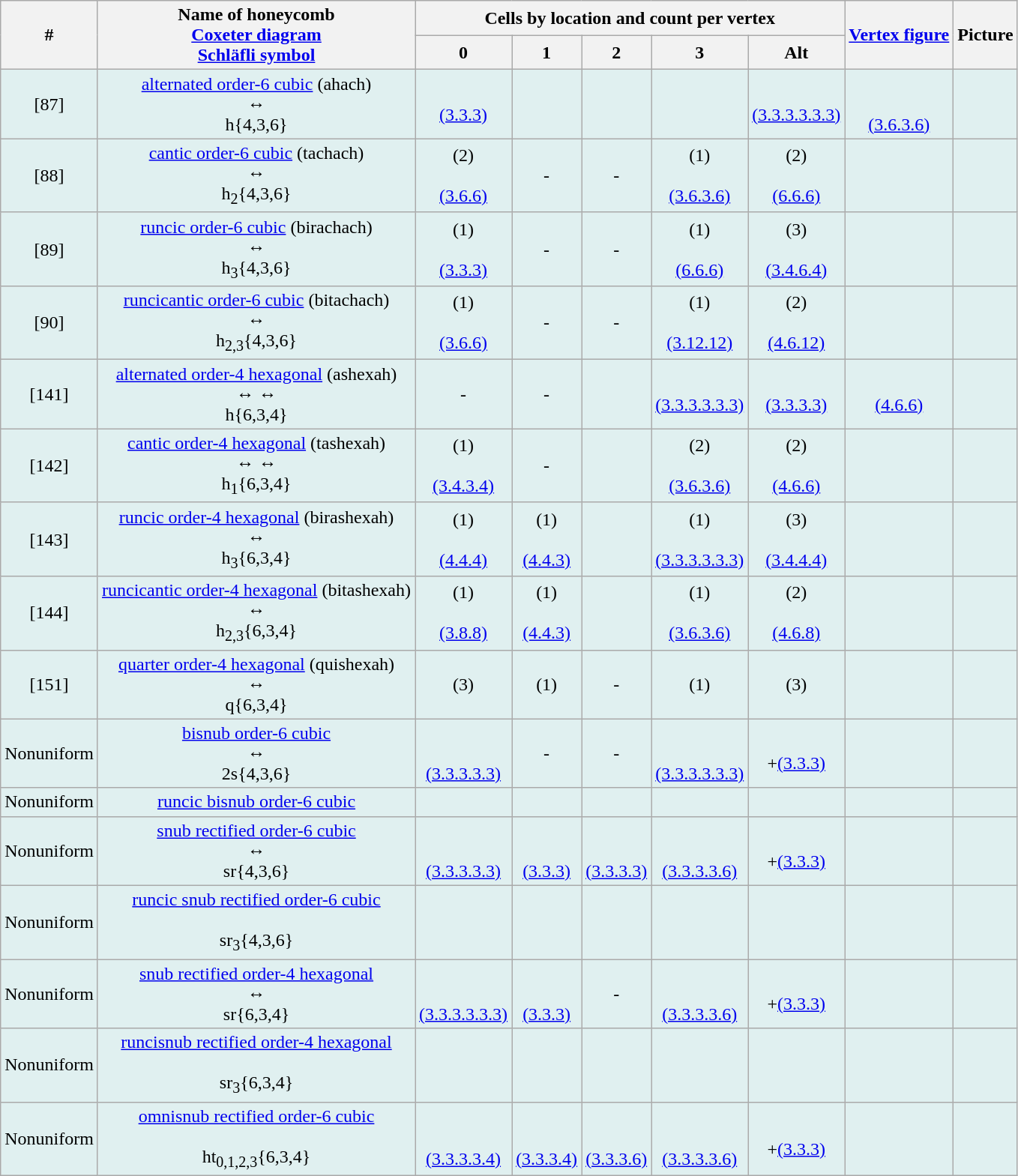<table class=wikitable>
<tr>
<th rowspan=2>#</th>
<th rowspan=2>Name of honeycomb<br><a href='#'>Coxeter diagram</a><br><a href='#'>Schläfli symbol</a></th>
<th colspan=5>Cells by location and count per vertex</th>
<th rowspan=2><a href='#'>Vertex figure</a></th>
<th rowspan=2>Picture</th>
</tr>
<tr>
<th>0<br></th>
<th>1<br></th>
<th>2<br></th>
<th>3<br></th>
<th>Alt</th>
</tr>
<tr BGCOLOR="#e0f0f0" align=center>
<td>[87]</td>
<td><a href='#'>alternated order-6 cubic</a> (ahach)<br> ↔ <br>h{4,3,6}</td>
<td> <br><a href='#'>(3.3.3)</a></td>
<td> </td>
<td> </td>
<td></td>
<td> <br><a href='#'>(3.3.3.3.3.3)</a></td>
<td><br><br><a href='#'>(3.6.3.6)</a></td>
<td></td>
</tr>
<tr align=center BGCOLOR="#e0f0f0">
<td>[88]</td>
<td><a href='#'>cantic order-6 cubic</a> (tachach)<br> ↔ <br>h<sub>2</sub>{4,3,6}</td>
<td>(2)<br><br><a href='#'>(3.6.6)</a></td>
<td>-</td>
<td>-</td>
<td>(1)<br><br><a href='#'>(3.6.3.6)</a></td>
<td>(2)<br><br><a href='#'>(6.6.6)</a></td>
<td></td>
<td></td>
</tr>
<tr align=center BGCOLOR="#e0f0f0">
<td>[89]</td>
<td><a href='#'>runcic order-6 cubic</a> (birachach)<br> ↔ <br>h<sub>3</sub>{4,3,6}</td>
<td>(1)<br><br><a href='#'>(3.3.3)</a></td>
<td>-</td>
<td>-</td>
<td>(1)<br><br><a href='#'>(6.6.6)</a></td>
<td>(3)<br><br><a href='#'>(3.4.6.4)</a></td>
<td></td>
<td></td>
</tr>
<tr align=center BGCOLOR="#e0f0f0">
<td>[90]</td>
<td><a href='#'>runcicantic order-6 cubic</a> (bitachach)<br> ↔ <br>h<sub>2,3</sub>{4,3,6}</td>
<td>(1)<br><br><a href='#'>(3.6.6)</a></td>
<td>-</td>
<td>-</td>
<td>(1)<br><br><a href='#'>(3.12.12)</a></td>
<td>(2)<br><br><a href='#'>(4.6.12)</a></td>
<td></td>
<td></td>
</tr>
<tr BGCOLOR="#e0f0f0" align=center>
<td>[141]</td>
<td><a href='#'>alternated order-4 hexagonal</a> (ashexah)<br> ↔  ↔ <br>h{6,3,4}</td>
<td>-</td>
<td>-</td>
<td></td>
<td><br><a href='#'>(3.3.3.3.3.3)</a></td>
<td><br><a href='#'>(3.3.3.3)</a></td>
<td> <br><a href='#'>(4.6.6)</a></td>
<td></td>
</tr>
<tr BGCOLOR="#e0f0f0" align=center>
<td>[142]</td>
<td><a href='#'>cantic order-4 hexagonal</a> (tashexah)<br> ↔  ↔ <br>h<sub>1</sub>{6,3,4}</td>
<td>(1)<br><br><a href='#'>(3.4.3.4)</a></td>
<td>-</td>
<td></td>
<td>(2)<br><br><a href='#'>(3.6.3.6)</a></td>
<td>(2)<br><br><a href='#'>(4.6.6)</a></td>
<td></td>
<td></td>
</tr>
<tr BGCOLOR="#e0f0f0" align=center>
<td>[143]</td>
<td><a href='#'>runcic order-4 hexagonal</a> (birashexah)<br> ↔ <br>h<sub>3</sub>{6,3,4}</td>
<td>(1)<br><br><a href='#'>(4.4.4)</a></td>
<td>(1)<br><br><a href='#'>(4.4.3)</a></td>
<td></td>
<td>(1)<br><br><a href='#'>(3.3.3.3.3.3)</a></td>
<td>(3)<br><br><a href='#'>(3.4.4.4)</a></td>
<td></td>
<td></td>
</tr>
<tr BGCOLOR="#e0f0f0" align=center>
<td>[144]</td>
<td><a href='#'>runcicantic order-4 hexagonal</a> (bitashexah)<br> ↔ <br>h<sub>2,3</sub>{6,3,4}</td>
<td>(1)<br><br><a href='#'>(3.8.8)</a></td>
<td>(1)<br><br><a href='#'>(4.4.3)</a></td>
<td></td>
<td>(1)<br><br><a href='#'>(3.6.3.6)</a></td>
<td>(2)<br><br><a href='#'>(4.6.8)</a></td>
<td></td>
<td></td>
</tr>
<tr BGCOLOR="#e0f0f0" align=center>
<td>[151]</td>
<td><a href='#'>quarter order-4 hexagonal</a> (quishexah)<br> ↔ <br>q{6,3,4}</td>
<td>(3)<br></td>
<td>(1)<br></td>
<td>-</td>
<td>(1)<br></td>
<td>(3)<br></td>
<td></td>
<td></td>
</tr>
<tr BGCOLOR="#e0f0f0" align=center>
<td>Nonuniform</td>
<td><a href='#'>bisnub order-6 cubic</a><br> ↔ <br>2s{4,3,6}</td>
<td><br><br><a href='#'>(3.3.3.3.3)</a></td>
<td>-</td>
<td>-</td>
<td><br><br><a href='#'>(3.3.3.3.3.3)</a></td>
<td><br>+<a href='#'>(3.3.3)</a></td>
<td></td>
<td></td>
</tr>
<tr BGCOLOR="#e0f0f0" align=center>
<td>Nonuniform</td>
<td><a href='#'>runcic bisnub order-6 cubic</a><br></td>
<td></td>
<td></td>
<td></td>
<td></td>
<td></td>
<td></td>
<td></td>
</tr>
<tr BGCOLOR="#e0f0f0" align=center>
<td>Nonuniform</td>
<td><a href='#'>snub rectified order-6 cubic</a><br> ↔ <br>sr{4,3,6}</td>
<td><br><br><a href='#'>(3.3.3.3.3)</a></td>
<td><br><br><a href='#'>(3.3.3)</a></td>
<td><br><br><a href='#'>(3.3.3.3)</a></td>
<td><br><br><a href='#'>(3.3.3.3.6)</a></td>
<td><br>+<a href='#'>(3.3.3)</a></td>
<td></td>
<td></td>
</tr>
<tr BGCOLOR="#e0f0f0" align=center>
<td>Nonuniform</td>
<td><a href='#'>runcic snub rectified order-6 cubic</a><br><br>sr<sub>3</sub>{4,3,6}</td>
<td></td>
<td></td>
<td></td>
<td></td>
<td></td>
<td></td>
<td></td>
</tr>
<tr BGCOLOR="#e0f0f0" align=center>
<td>Nonuniform</td>
<td><a href='#'>snub rectified order-4 hexagonal</a><br> ↔ <br>sr{6,3,4}</td>
<td><br><br><a href='#'>(3.3.3.3.3.3)</a></td>
<td><br><br><a href='#'>(3.3.3)</a></td>
<td>-</td>
<td><br><br><a href='#'>(3.3.3.3.6)</a></td>
<td><br>+<a href='#'>(3.3.3)</a></td>
<td></td>
<td></td>
</tr>
<tr BGCOLOR="#e0f0f0" align=center>
<td>Nonuniform</td>
<td><a href='#'>runcisnub rectified order-4 hexagonal</a><br><br>sr<sub>3</sub>{6,3,4}</td>
<td></td>
<td></td>
<td></td>
<td></td>
<td></td>
<td></td>
<td></td>
</tr>
<tr BGCOLOR="#e0f0f0" align=center>
<td>Nonuniform</td>
<td><a href='#'>omnisnub rectified order-6 cubic</a><br><br>ht<sub>0,1,2,3</sub>{6,3,4}</td>
<td><br><br><a href='#'>(3.3.3.3.4)</a></td>
<td><br><br><a href='#'>(3.3.3.4)</a></td>
<td><br><br><a href='#'>(3.3.3.6)</a></td>
<td><br><br><a href='#'>(3.3.3.3.6)</a></td>
<td><br>+<a href='#'>(3.3.3)</a></td>
<td></td>
<td></td>
</tr>
</table>
